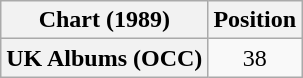<table class="wikitable plainrowheaders">
<tr>
<th scope="col">Chart (1989)</th>
<th scope="col">Position</th>
</tr>
<tr>
<th scope="row">UK Albums (OCC)</th>
<td style="text-align:center;">38</td>
</tr>
</table>
